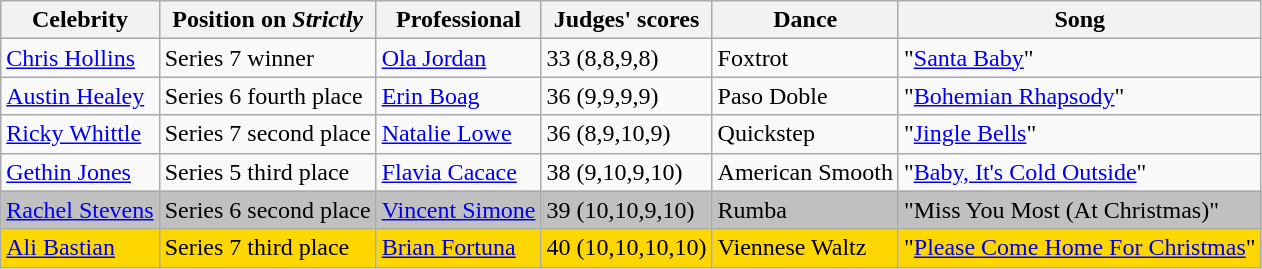<table class="wikitable sortable">
<tr>
<th>Celebrity</th>
<th>Position on <em>Strictly</em></th>
<th>Professional</th>
<th>Judges' scores</th>
<th>Dance</th>
<th>Song</th>
</tr>
<tr>
<td><a href='#'>Chris Hollins</a></td>
<td>Series 7 winner</td>
<td><a href='#'>Ola Jordan</a></td>
<td>33 (8,8,9,8)</td>
<td>Foxtrot</td>
<td>"<a href='#'>Santa Baby</a>"</td>
</tr>
<tr>
<td><a href='#'>Austin Healey</a></td>
<td>Series 6 fourth place</td>
<td><a href='#'>Erin Boag</a></td>
<td>36 (9,9,9,9)</td>
<td>Paso Doble</td>
<td>"<a href='#'>Bohemian Rhapsody</a>"</td>
</tr>
<tr>
<td><a href='#'>Ricky Whittle</a></td>
<td>Series 7 second place</td>
<td><a href='#'>Natalie Lowe</a></td>
<td>36 (8,9,10,9)</td>
<td>Quickstep</td>
<td>"<a href='#'>Jingle Bells</a>"</td>
</tr>
<tr>
<td><a href='#'>Gethin Jones</a></td>
<td>Series 5 third place</td>
<td><a href='#'>Flavia Cacace</a></td>
<td>38 (9,10,9,10)</td>
<td>American Smooth</td>
<td>"<a href='#'>Baby, It's Cold Outside</a>"</td>
</tr>
<tr style="background:silver">
<td><a href='#'>Rachel Stevens</a></td>
<td>Series 6 second place</td>
<td><a href='#'>Vincent Simone</a></td>
<td>39 (10,10,9,10)</td>
<td>Rumba</td>
<td>"Miss You Most (At Christmas)"</td>
</tr>
<tr style="background:gold">
<td><a href='#'>Ali Bastian</a></td>
<td>Series 7 third place</td>
<td><a href='#'>Brian Fortuna</a></td>
<td>40 (10,10,10,10)</td>
<td>Viennese Waltz</td>
<td>"<a href='#'>Please Come Home For Christmas</a>"</td>
</tr>
</table>
